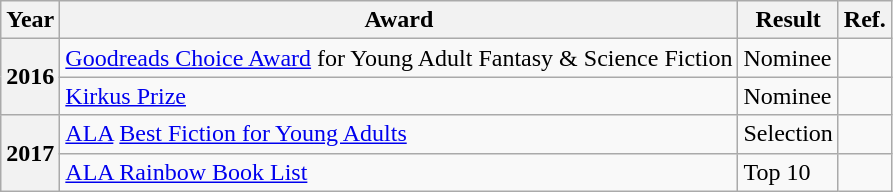<table class="wikitable">
<tr>
<th>Year</th>
<th>Award</th>
<th>Result</th>
<th>Ref.</th>
</tr>
<tr>
<th rowspan="2">2016</th>
<td><a href='#'>Goodreads Choice Award</a> for Young Adult Fantasy & Science Fiction</td>
<td>Nominee</td>
<td></td>
</tr>
<tr>
<td><a href='#'>Kirkus Prize</a></td>
<td>Nominee</td>
<td></td>
</tr>
<tr>
<th rowspan="2">2017</th>
<td><a href='#'>ALA</a> <a href='#'>Best Fiction for Young Adults</a></td>
<td>Selection</td>
<td></td>
</tr>
<tr>
<td><a href='#'>ALA Rainbow Book List</a></td>
<td>Top 10</td>
<td></td>
</tr>
</table>
